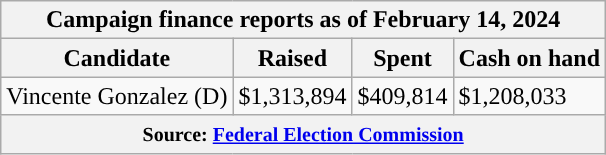<table class="wikitable sortable">
<tr>
<th colspan=4>Campaign finance reports as of February 14, 2024</th>
</tr>
<tr style="text-align:center;">
<th>Candidate</th>
<th>Raised</th>
<th>Spent</th>
<th>Cash on hand</th>
</tr>
<tr>
<td style="color:black;background-color:">Vincente Gonzalez (D)</td>
<td>$1,313,894</td>
<td>$409,814</td>
<td>$1,208,033</td>
</tr>
<tr>
<th colspan="4"><small>Source: <a href='#'>Federal Election Commission</a></small></th>
</tr>
</table>
